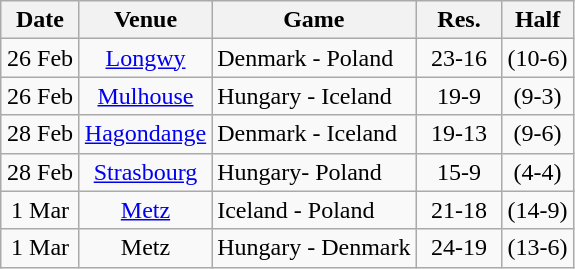<table class="wikitable" style="text-align:center;">
<tr>
<th width="45px">Date</th>
<th>Venue</th>
<th>Game</th>
<th width="50px">Res.</th>
<th>Half</th>
</tr>
<tr>
<td>26 Feb</td>
<td><a href='#'>Longwy</a></td>
<td align="left">Denmark - Poland</td>
<td>23-16</td>
<td>(10-6)</td>
</tr>
<tr>
<td>26 Feb</td>
<td><a href='#'>Mulhouse</a></td>
<td align="left">Hungary - Iceland</td>
<td>19-9</td>
<td>(9-3)</td>
</tr>
<tr>
<td>28 Feb</td>
<td><a href='#'>Hagondange</a></td>
<td align="left">Denmark - Iceland</td>
<td>19-13</td>
<td>(9-6)</td>
</tr>
<tr>
<td>28 Feb</td>
<td><a href='#'>Strasbourg</a></td>
<td align="left">Hungary- Poland</td>
<td>15-9</td>
<td>(4-4)</td>
</tr>
<tr>
<td>1 Mar</td>
<td><a href='#'>Metz</a></td>
<td align="left">Iceland - Poland</td>
<td>21-18</td>
<td>(14-9)</td>
</tr>
<tr>
<td>1 Mar</td>
<td>Metz</td>
<td align="left">Hungary - Denmark</td>
<td>24-19</td>
<td>(13-6)</td>
</tr>
</table>
